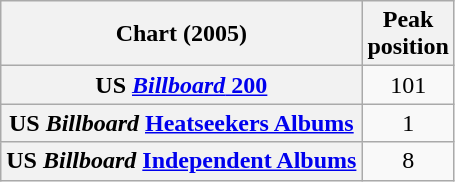<table class="wikitable sortable plainrowheaders" style="text-align:center">
<tr>
<th scope="col">Chart (2005)</th>
<th scope="col">Peak<br> position</th>
</tr>
<tr>
<th scope="row">US <a href='#'><em>Billboard</em> 200</a></th>
<td>101</td>
</tr>
<tr>
<th scope="row">US <em>Billboard</em> <a href='#'>Heatseekers Albums</a></th>
<td>1</td>
</tr>
<tr>
<th scope="row">US <em>Billboard</em> <a href='#'>Independent Albums</a></th>
<td>8</td>
</tr>
</table>
